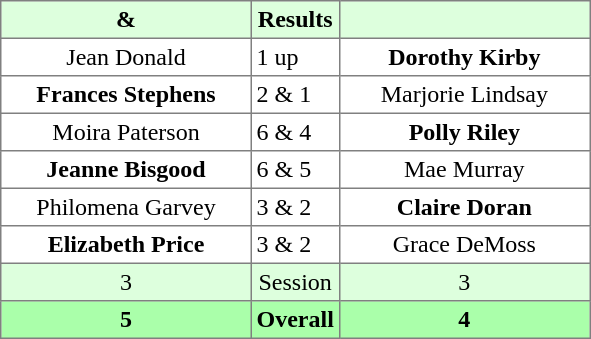<table border="1" cellpadding="3" style="border-collapse: collapse; text-align:center;">
<tr style="background:#ddffdd;">
<th width=160> & </th>
<th>Results</th>
<th width=160></th>
</tr>
<tr>
<td>Jean Donald</td>
<td align=left> 1 up</td>
<td><strong>Dorothy Kirby</strong></td>
</tr>
<tr>
<td><strong>Frances Stephens</strong></td>
<td align=left> 2 & 1</td>
<td>Marjorie Lindsay</td>
</tr>
<tr>
<td>Moira Paterson</td>
<td align=left> 6 & 4</td>
<td><strong>Polly Riley</strong></td>
</tr>
<tr>
<td><strong>Jeanne Bisgood</strong></td>
<td align=left> 6 & 5</td>
<td>Mae Murray</td>
</tr>
<tr>
<td>Philomena Garvey</td>
<td align=left> 3 & 2</td>
<td><strong>Claire Doran</strong></td>
</tr>
<tr>
<td><strong>Elizabeth Price</strong></td>
<td align=left> 3 & 2</td>
<td>Grace DeMoss</td>
</tr>
<tr style="background:#ddffdd;">
<td>3</td>
<td>Session</td>
<td>3</td>
</tr>
<tr style="background:#aaffaa;">
<th>5</th>
<th>Overall</th>
<th>4</th>
</tr>
</table>
